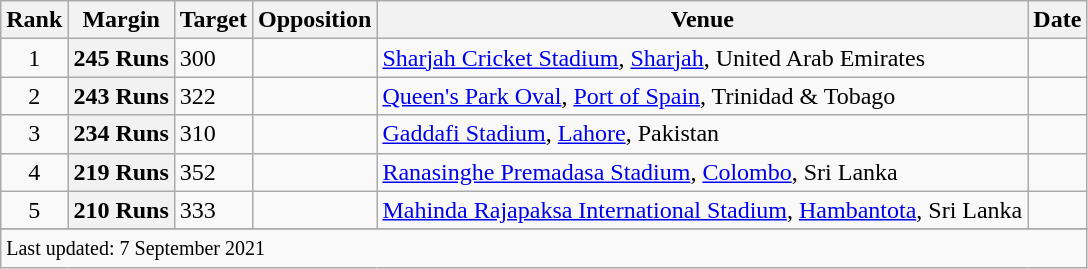<table class="wikitable plainrowheaders sortable">
<tr>
<th scope=col>Rank</th>
<th scope=col>Margin</th>
<th scope=col>Target</th>
<th scope=col>Opposition</th>
<th scope=col>Venue</th>
<th scope=col>Date</th>
</tr>
<tr>
<td align=center>1</td>
<th scope=row style=text-align:center;>245 Runs</th>
<td>300</td>
<td></td>
<td><a href='#'>Sharjah Cricket Stadium</a>, <a href='#'>Sharjah</a>, United Arab Emirates</td>
<td></td>
</tr>
<tr>
<td align=center>2</td>
<th scope=row style=text-align:center;>243 Runs</th>
<td>322</td>
<td></td>
<td><a href='#'>Queen's Park Oval</a>, <a href='#'>Port of Spain</a>, Trinidad & Tobago</td>
<td> </td>
</tr>
<tr>
<td align=center>3</td>
<th scope=row style=text-align:center;>234 Runs</th>
<td>310</td>
<td></td>
<td><a href='#'>Gaddafi Stadium</a>, <a href='#'>Lahore</a>, Pakistan</td>
<td></td>
</tr>
<tr>
<td align=center>4</td>
<th scope=row style=text-align:center;>219 Runs</th>
<td>352</td>
<td></td>
<td><a href='#'>Ranasinghe Premadasa Stadium</a>, <a href='#'>Colombo</a>, Sri Lanka</td>
<td></td>
</tr>
<tr>
<td align=center>5</td>
<th scope=row style=text-align:center;>210 Runs</th>
<td>333</td>
<td></td>
<td><a href='#'>Mahinda Rajapaksa International Stadium</a>, <a href='#'>Hambantota</a>, Sri Lanka</td>
<td> </td>
</tr>
<tr>
</tr>
<tr class=sortbottom>
<td colspan=6><small>Last updated: 7 September 2021</small></td>
</tr>
</table>
